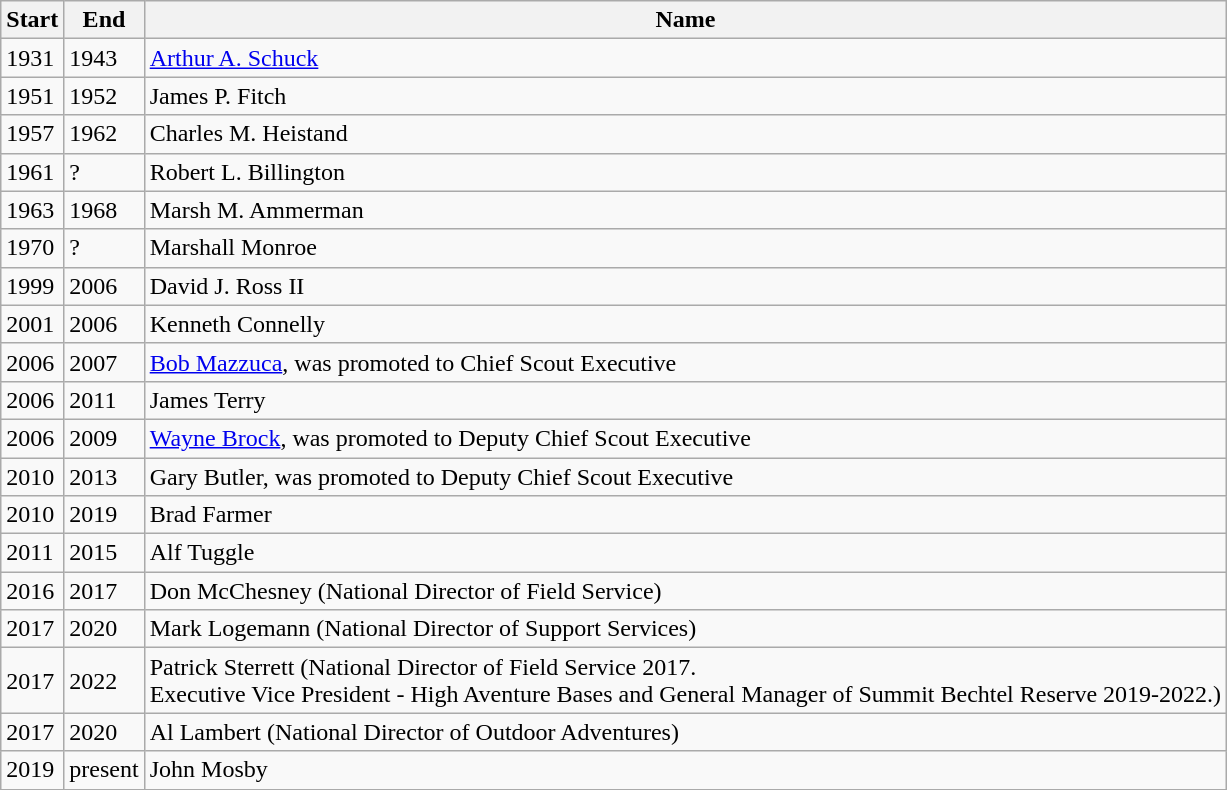<table class="wikitable sortable">
<tr>
<th>Start</th>
<th>End</th>
<th>Name</th>
</tr>
<tr>
<td>1931</td>
<td>1943</td>
<td><a href='#'>Arthur A. Schuck</a></td>
</tr>
<tr>
<td>1951</td>
<td>1952</td>
<td>James P. Fitch</td>
</tr>
<tr>
<td>1957</td>
<td>1962</td>
<td>Charles M. Heistand</td>
</tr>
<tr>
<td>1961</td>
<td>?</td>
<td>Robert L. Billington</td>
</tr>
<tr>
<td>1963</td>
<td>1968</td>
<td>Marsh M. Ammerman</td>
</tr>
<tr>
<td>1970</td>
<td>?</td>
<td>Marshall Monroe</td>
</tr>
<tr>
<td>1999</td>
<td>2006</td>
<td>David J. Ross II</td>
</tr>
<tr>
<td>2001</td>
<td>2006</td>
<td>Kenneth Connelly</td>
</tr>
<tr>
<td>2006</td>
<td>2007</td>
<td><a href='#'>Bob Mazzuca</a>, was promoted to Chief Scout Executive</td>
</tr>
<tr>
<td>2006</td>
<td>2011</td>
<td>James Terry</td>
</tr>
<tr>
<td>2006</td>
<td>2009</td>
<td><a href='#'>Wayne Brock</a>, was promoted to Deputy Chief Scout Executive</td>
</tr>
<tr>
<td>2010</td>
<td>2013</td>
<td>Gary Butler,  was promoted to Deputy Chief Scout Executive</td>
</tr>
<tr>
<td>2010</td>
<td>2019</td>
<td>Brad Farmer</td>
</tr>
<tr>
<td>2011</td>
<td>2015</td>
<td>Alf Tuggle</td>
</tr>
<tr>
<td>2016</td>
<td>2017</td>
<td>Don McChesney (National Director of Field Service)</td>
</tr>
<tr>
<td>2017</td>
<td>2020</td>
<td>Mark Logemann (National Director of Support Services)</td>
</tr>
<tr>
<td>2017</td>
<td>2022</td>
<td>Patrick Sterrett (National Director of Field Service 2017.<br>Executive Vice President - High Aventure Bases and General Manager of Summit Bechtel Reserve 2019-2022.)</td>
</tr>
<tr>
<td>2017</td>
<td>2020</td>
<td>Al Lambert (National Director of Outdoor Adventures) </td>
</tr>
<tr>
<td>2019</td>
<td>present</td>
<td>John Mosby</td>
</tr>
<tr>
</tr>
</table>
